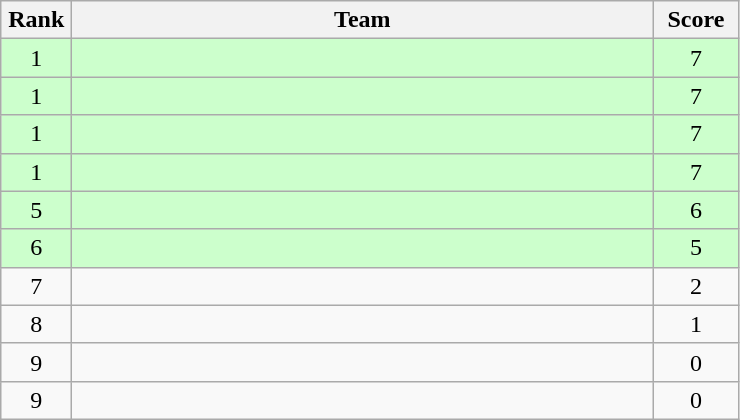<table class="wikitable" style="text-align:center">
<tr>
<th width=40>Rank</th>
<th width=380>Team</th>
<th width=50>Score</th>
</tr>
<tr bgcolor="ccffcc">
<td>1</td>
<td align=left></td>
<td>7</td>
</tr>
<tr bgcolor="ccffcc">
<td>1</td>
<td align=left></td>
<td>7</td>
</tr>
<tr bgcolor="ccffcc">
<td>1</td>
<td align=left></td>
<td>7</td>
</tr>
<tr bgcolor="ccffcc">
<td>1</td>
<td align=left></td>
<td>7</td>
</tr>
<tr bgcolor="ccffcc">
<td>5</td>
<td align=left></td>
<td>6</td>
</tr>
<tr bgcolor="ccffcc">
<td>6</td>
<td align=left></td>
<td>5</td>
</tr>
<tr>
<td>7</td>
<td align=left></td>
<td>2</td>
</tr>
<tr>
<td>8</td>
<td align=left></td>
<td>1</td>
</tr>
<tr>
<td>9</td>
<td align=left></td>
<td>0</td>
</tr>
<tr>
<td>9</td>
<td align=left></td>
<td>0</td>
</tr>
</table>
